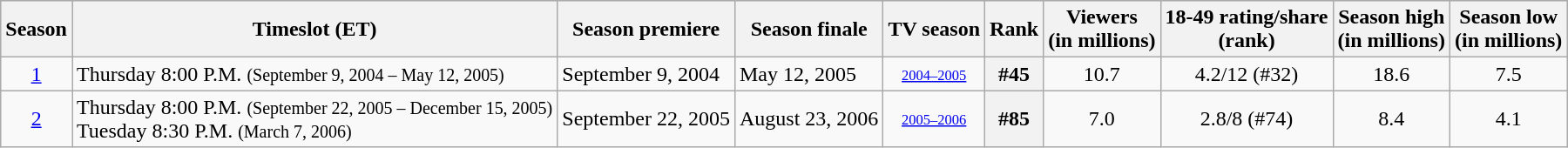<table class="wikitable">
<tr style="background:#e0e0e0;">
<th>Season</th>
<th>Timeslot (ET)</th>
<th>Season premiere</th>
<th>Season finale</th>
<th>TV season</th>
<th>Rank</th>
<th>Viewers<br>(in millions)</th>
<th>18-49 rating/share<br>(rank)</th>
<th>Season high<br>(in millions)</th>
<th>Season low<br>(in millions)</th>
</tr>
<tr style="background:#f9f9f9;">
<td style="background:#F9F9F9;text-align:center;"><a href='#'>1</a></td>
<td style="background:#F9F9F9;text-align:left;">Thursday 8:00 P.M. <small>(September 9, 2004 – May 12, 2005)</small></td>
<td>September 9, 2004</td>
<td>May 12, 2005</td>
<td style="font-size:11px;text-align:center"><a href='#'>2004–2005</a></td>
<th style="text-align:center">#45</th>
<td style="text-align:center">10.7</td>
<td style="text-align:center">4.2/12 (#32)</td>
<td style="text-align:center">18.6</td>
<td style="text-align:center">7.5</td>
</tr>
<tr style="background:#f9f9f9;">
<td style="background:#F9F9F9;text-align:center;"><a href='#'>2</a></td>
<td style="background:#F9F9F9;text-align:left;">Thursday 8:00 P.M. <small>(September 22, 2005 – December 15, 2005)</small><br>Tuesday 8:30 P.M. <small>(March 7, 2006)</small></td>
<td>September 22, 2005</td>
<td>August 23, 2006</td>
<td style="font-size:11px;text-align:center"><a href='#'>2005–2006</a></td>
<th style="text-align:center">#85</th>
<td style="text-align:center">7.0</td>
<td style="text-align:center">2.8/8 (#74)</td>
<td style="text-align:center">8.4</td>
<td style="text-align:center">4.1</td>
</tr>
</table>
